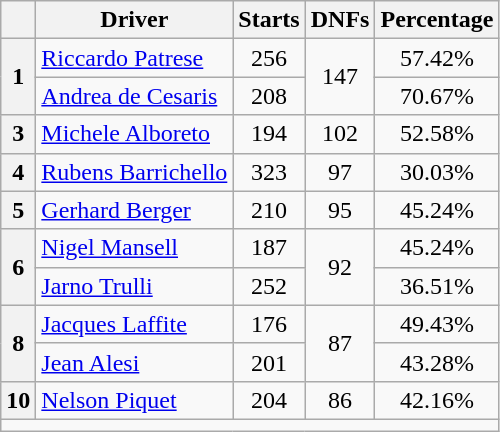<table class="wikitable" style="text-align:center">
<tr>
<th></th>
<th>Driver</th>
<th>Starts</th>
<th>DNFs</th>
<th>Percentage</th>
</tr>
<tr>
<th rowspan=2>1</th>
<td align=left> <a href='#'>Riccardo Patrese</a></td>
<td>256</td>
<td rowspan=2>147</td>
<td>57.42%</td>
</tr>
<tr>
<td align=left> <a href='#'>Andrea de Cesaris</a></td>
<td>208</td>
<td>70.67%</td>
</tr>
<tr>
<th>3</th>
<td align=left> <a href='#'>Michele Alboreto</a></td>
<td>194</td>
<td>102</td>
<td>52.58%</td>
</tr>
<tr>
<th>4</th>
<td align=left> <a href='#'>Rubens Barrichello</a></td>
<td>323</td>
<td>97</td>
<td>30.03%</td>
</tr>
<tr>
<th>5</th>
<td align=left> <a href='#'>Gerhard Berger</a></td>
<td>210</td>
<td>95</td>
<td>45.24%</td>
</tr>
<tr>
<th rowspan=2>6</th>
<td align=left> <a href='#'>Nigel Mansell</a></td>
<td>187</td>
<td rowspan=2>92</td>
<td>45.24%</td>
</tr>
<tr>
<td align=left> <a href='#'>Jarno Trulli</a></td>
<td>252</td>
<td>36.51%</td>
</tr>
<tr>
<th rowspan=2>8</th>
<td align=left> <a href='#'>Jacques Laffite</a></td>
<td>176</td>
<td rowspan=2>87</td>
<td>49.43%</td>
</tr>
<tr>
<td align=left> <a href='#'>Jean Alesi</a></td>
<td>201</td>
<td>43.28%</td>
</tr>
<tr>
<th>10</th>
<td align=left> <a href='#'>Nelson Piquet</a></td>
<td>204</td>
<td>86</td>
<td>42.16%</td>
</tr>
<tr>
<td colspan=5></td>
</tr>
</table>
